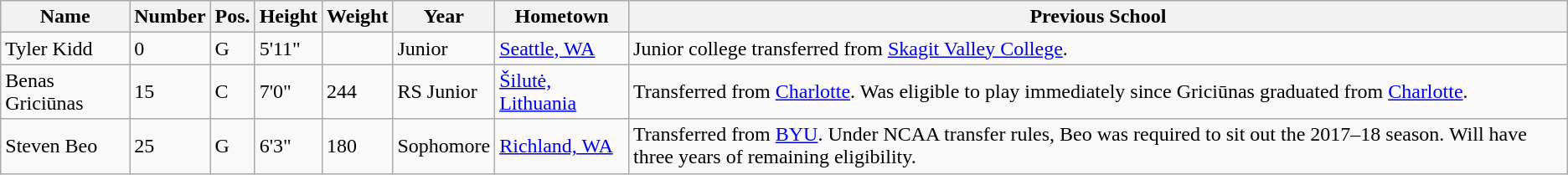<table class="wikitable sortable" border="1">
<tr>
<th>Name</th>
<th>Number</th>
<th>Pos.</th>
<th>Height</th>
<th>Weight</th>
<th>Year</th>
<th>Hometown</th>
<th class="unsortable">Previous School</th>
</tr>
<tr>
<td>Tyler Kidd</td>
<td>0</td>
<td>G</td>
<td>5'11"</td>
<td></td>
<td>Junior</td>
<td><a href='#'>Seattle, WA</a></td>
<td>Junior college transferred from <a href='#'>Skagit Valley College</a>.</td>
</tr>
<tr>
<td>Benas Griciūnas</td>
<td>15</td>
<td>C</td>
<td>7'0"</td>
<td>244</td>
<td>RS Junior</td>
<td><a href='#'>Šilutė, Lithuania</a></td>
<td>Transferred from <a href='#'>Charlotte</a>. Was eligible to play immediately since Griciūnas graduated from <a href='#'>Charlotte</a>.</td>
</tr>
<tr>
<td>Steven Beo</td>
<td>25</td>
<td>G</td>
<td>6'3"</td>
<td>180</td>
<td>Sophomore</td>
<td><a href='#'>Richland, WA</a></td>
<td>Transferred from <a href='#'>BYU</a>. Under NCAA transfer rules, Beo was required to sit out the 2017–18 season. Will have three years of remaining eligibility.</td>
</tr>
</table>
